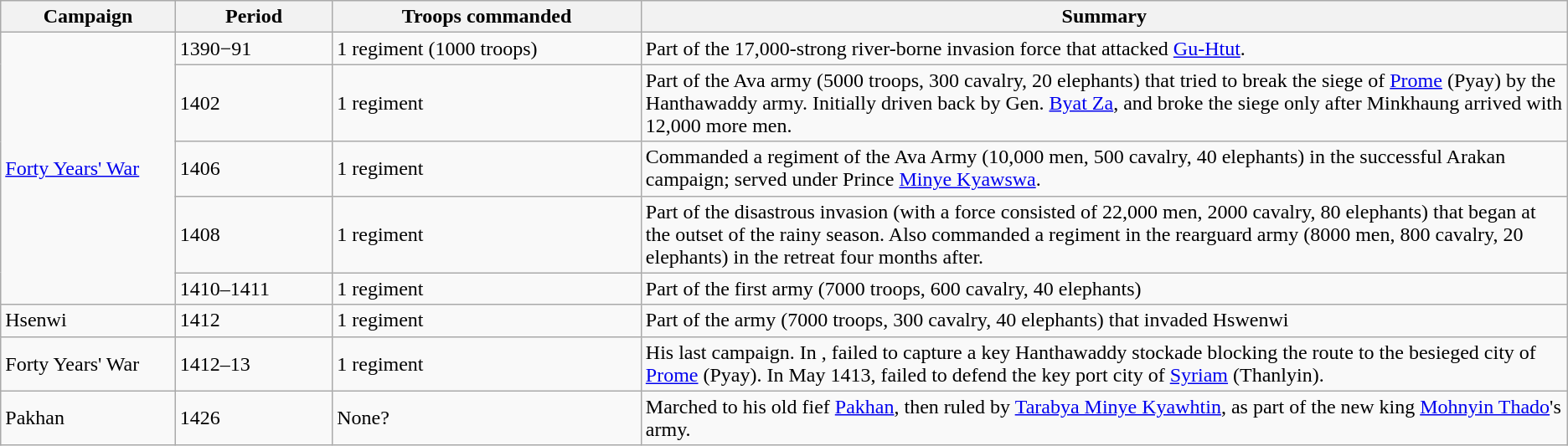<table class="wikitable" border="1">
<tr>
<th width=5%>Campaign</th>
<th width=5%>Period</th>
<th width=10%>Troops commanded</th>
<th width=30%>Summary</th>
</tr>
<tr>
<td rowspan="5"><a href='#'>Forty Years' War</a></td>
<td>1390−91</td>
<td>1 regiment  (1000 troops)</td>
<td>Part of the 17,000-strong river-borne invasion force that attacked <a href='#'>Gu-Htut</a>.</td>
</tr>
<tr>
<td>1402</td>
<td>1 regiment</td>
<td>Part of the Ava army (5000 troops, 300 cavalry, 20 elephants) that tried to break the siege of <a href='#'>Prome</a> (Pyay) by the Hanthawaddy army. Initially driven back by Gen. <a href='#'>Byat Za</a>, and broke the siege only after Minkhaung arrived with 12,000 more men.</td>
</tr>
<tr>
<td>1406</td>
<td>1 regiment</td>
<td>Commanded a regiment of the Ava Army (10,000 men, 500 cavalry, 40 elephants) in the successful Arakan campaign; served under Prince <a href='#'>Minye Kyawswa</a>.</td>
</tr>
<tr>
<td>1408</td>
<td>1 regiment</td>
<td>Part of the disastrous invasion (with a force consisted of 22,000 men, 2000 cavalry, 80 elephants) that began at the outset of the rainy season. Also commanded a regiment in the rearguard army (8000 men, 800 cavalry, 20 elephants) in the retreat four months after.</td>
</tr>
<tr>
<td>1410–1411</td>
<td>1 regiment</td>
<td>Part of the first army (7000 troops, 600 cavalry, 40 elephants)</td>
</tr>
<tr>
<td>Hsenwi</td>
<td>1412</td>
<td>1 regiment</td>
<td>Part of the army (7000 troops, 300 cavalry, 40 elephants) that invaded Hswenwi</td>
</tr>
<tr>
<td>Forty Years' War</td>
<td>1412–13</td>
<td>1 regiment</td>
<td>His last campaign. In , failed to capture a key Hanthawaddy stockade blocking the route to the besieged city of <a href='#'>Prome</a> (Pyay). In May 1413, failed to defend the key port city of <a href='#'>Syriam</a> (Thanlyin).</td>
</tr>
<tr>
<td>Pakhan</td>
<td>1426</td>
<td>None?</td>
<td>Marched to his old fief <a href='#'>Pakhan</a>, then ruled by <a href='#'>Tarabya Minye Kyawhtin</a>, as part of the new king <a href='#'>Mohnyin Thado</a>'s army.</td>
</tr>
</table>
